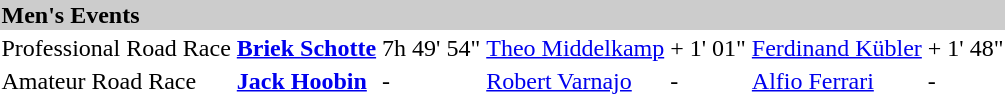<table>
<tr bgcolor="#cccccc">
<td colspan=7><strong>Men's Events</strong></td>
</tr>
<tr>
<td>Professional Road Race<br></td>
<td><strong><a href='#'>Briek Schotte</a></strong><br><small></small></td>
<td>7h 49' 54"</td>
<td><a href='#'>Theo Middelkamp</a><br><small></small></td>
<td>+ 1' 01"</td>
<td><a href='#'>Ferdinand Kübler</a><br><small></small></td>
<td>+ 1' 48"</td>
</tr>
<tr>
<td>Amateur Road Race</td>
<td><strong><a href='#'>Jack Hoobin</a></strong><br><small></small></td>
<td>-</td>
<td><a href='#'>Robert Varnajo</a><br><small></small></td>
<td>-</td>
<td><a href='#'>Alfio Ferrari</a><br><small></small></td>
<td>-</td>
</tr>
<tr>
</tr>
</table>
